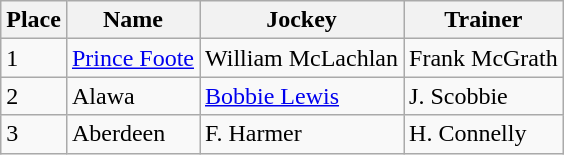<table class="wikitable">
<tr>
<th>Place</th>
<th>Name</th>
<th>Jockey</th>
<th>Trainer</th>
</tr>
<tr>
<td>1</td>
<td><a href='#'>Prince Foote</a></td>
<td>William McLachlan</td>
<td>Frank McGrath</td>
</tr>
<tr>
<td>2</td>
<td>Alawa</td>
<td><a href='#'>Bobbie Lewis</a></td>
<td>J. Scobbie</td>
</tr>
<tr>
<td>3</td>
<td>Aberdeen</td>
<td>F. Harmer</td>
<td>H. Connelly</td>
</tr>
</table>
